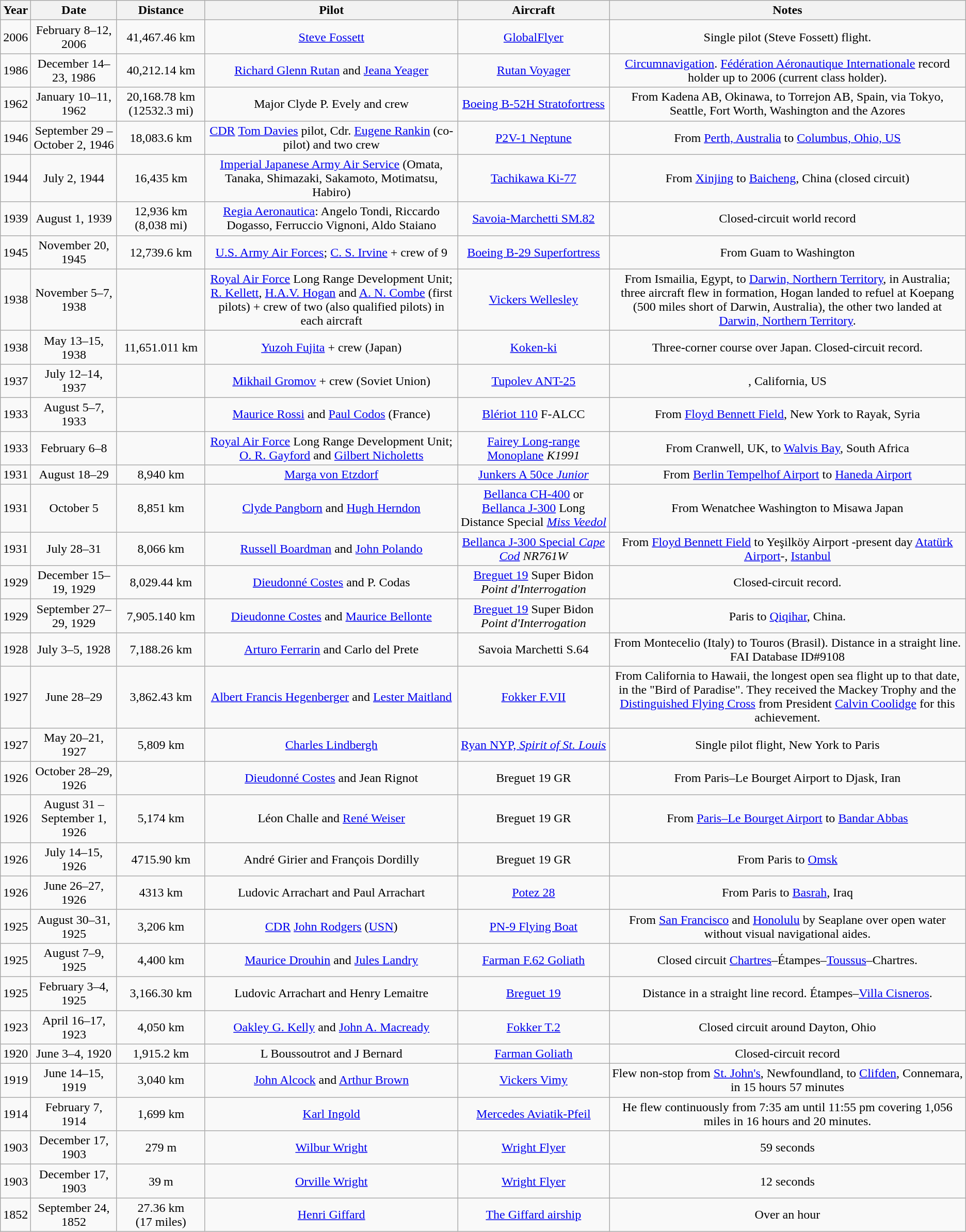<table class="wikitable sortable" style="text-align:center">
<tr>
<th>Year</th>
<th>Date</th>
<th>Distance</th>
<th>Pilot</th>
<th>Aircraft</th>
<th>Notes</th>
</tr>
<tr>
<td>2006</td>
<td>February 8–12, 2006</td>
<td data-sort-value="41467460">41,467.46 km</td>
<td><a href='#'>Steve Fossett</a></td>
<td><a href='#'>GlobalFlyer</a></td>
<td>Single pilot (Steve Fossett) flight.</td>
</tr>
<tr>
<td>1986</td>
<td>December 14–23, 1986</td>
<td data-sort-value="40212140">40,212.14 km</td>
<td><a href='#'>Richard Glenn Rutan</a> and <a href='#'>Jeana Yeager</a></td>
<td><a href='#'>Rutan Voyager</a></td>
<td><a href='#'>Circumnavigation</a>. <a href='#'>Fédération Aéronautique Internationale</a> record holder up to 2006 (current class holder).</td>
</tr>
<tr>
<td>1962</td>
<td>January 10–11, 1962</td>
<td data-sort-value="20168780">20,168.78 km <br>(12532.3 mi)</td>
<td>Major Clyde P. Evely and crew</td>
<td><a href='#'>Boeing B-52H Stratofortress</a></td>
<td>From Kadena AB, Okinawa, to Torrejon AB, Spain, via Tokyo, Seattle, Fort Worth, Washington and the Azores</td>
</tr>
<tr>
<td>1946</td>
<td>September 29 – October 2, 1946</td>
<td data-sort-value="18083600">18,083.6 km</td>
<td><a href='#'>CDR</a> <a href='#'>Tom Davies</a> pilot, Cdr. <a href='#'>Eugene Rankin</a> (co-pilot) and two crew</td>
<td><a href='#'>P2V-1 Neptune</a></td>
<td>From <a href='#'>Perth, Australia</a> to <a href='#'>Columbus, Ohio, US</a></td>
</tr>
<tr>
<td>1944</td>
<td>July 2, 1944</td>
<td data-sort-value="16435000">16,435 km</td>
<td><a href='#'>Imperial Japanese Army Air Service</a> (Omata, Tanaka, Shimazaki, Sakamoto, Motimatsu, Habiro)</td>
<td><a href='#'>Tachikawa Ki-77</a></td>
<td>From <a href='#'>Xinjing</a> to <a href='#'>Baicheng</a>, China (closed circuit)</td>
</tr>
<tr>
<td>1939</td>
<td>August 1, 1939</td>
<td data-sort-value="12936000">12,936 km (8,038 mi)</td>
<td><a href='#'>Regia Aeronautica</a>: Angelo Tondi, Riccardo Dogasso, Ferruccio Vignoni, Aldo Staiano</td>
<td><a href='#'>Savoia-Marchetti SM.82</a></td>
<td>Closed-circuit world record</td>
</tr>
<tr>
<td>1945</td>
<td>November 20, 1945</td>
<td data-sort-value="12739600">12,739.6 km</td>
<td><a href='#'>U.S. Army Air Forces</a>; <a href='#'>C. S. Irvine</a> + crew of 9</td>
<td><a href='#'>Boeing B-29 Superfortress</a></td>
<td>From Guam to Washington</td>
</tr>
<tr>
<td>1938</td>
<td>November 5–7, 1938</td>
<td data-sort-value="11520400"></td>
<td><a href='#'>Royal Air Force</a> Long Range Development Unit; <a href='#'>R. Kellett</a>, <a href='#'>H.A.V. Hogan</a> and <a href='#'>A. N. Combe</a> (first pilots) + crew of two (also qualified pilots) in each aircraft</td>
<td><a href='#'>Vickers Wellesley</a></td>
<td>From Ismailia, Egypt, to <a href='#'>Darwin, Northern Territory</a>, in Australia; three aircraft flew in formation, Hogan landed to refuel at Koepang (500 miles short of Darwin, Australia), the other two landed at <a href='#'>Darwin, Northern Territory</a>.</td>
</tr>
<tr>
<td>1938</td>
<td>May 13–15, 1938</td>
<td data-sort-value="11651011">11,651.011 km</td>
<td><a href='#'>Yuzoh Fujita</a> + crew (Japan)</td>
<td><a href='#'>Koken-ki</a></td>
<td>Three-corner course over Japan. Closed-circuit record.</td>
</tr>
<tr>
<td>1937</td>
<td>July 12–14, 1937</td>
<td data-sort-value="10148500"></td>
<td><a href='#'>Mikhail Gromov</a> + crew (Soviet Union)</td>
<td><a href='#'>Tupolev ANT-25</a></td>
<td>, California, US</td>
</tr>
<tr>
<td>1933</td>
<td>August 5–7, 1933</td>
<td data-sort-value="9104700"></td>
<td><a href='#'>Maurice Rossi</a> and <a href='#'>Paul Codos</a> (France)</td>
<td><a href='#'>Blériot 110</a> F-ALCC</td>
<td>From <a href='#'>Floyd Bennett Field</a>, New York to Rayak, Syria</td>
</tr>
<tr>
<td>1933</td>
<td>February 6–8</td>
<td data-sort-value="8544000"></td>
<td><a href='#'>Royal Air Force</a> Long Range Development Unit; <a href='#'>O. R. Gayford</a> and <a href='#'>Gilbert Nicholetts</a></td>
<td><a href='#'>Fairey Long-range Monoplane</a> <em>K1991</em></td>
<td>From Cranwell, UK, to <a href='#'>Walvis Bay</a>, South Africa</td>
</tr>
<tr>
<td>1931</td>
<td>August 18–29</td>
<td data-sort-value="8940000">8,940 km</td>
<td><a href='#'>Marga von Etzdorf</a></td>
<td><a href='#'>Junkers A 50ce <em>Junior</em></a></td>
<td>From <a href='#'>Berlin Tempelhof Airport</a> to <a href='#'>Haneda Airport</a></td>
</tr>
<tr>
<td>1931</td>
<td>October 5</td>
<td data-sort-value="8851000">8,851 km</td>
<td><a href='#'>Clyde Pangborn</a> and <a href='#'>Hugh Herndon</a></td>
<td><a href='#'>Bellanca CH-400</a> or <a href='#'>Bellanca J-300</a> Long Distance Special <em><a href='#'>Miss Veedol</a></em></td>
<td>From Wenatchee Washington to Misawa Japan</td>
</tr>
<tr>
<td>1931</td>
<td>July 28–31</td>
<td data-sort-value="8066000">8,066 km</td>
<td><a href='#'>Russell Boardman</a> and <a href='#'>John Polando</a></td>
<td><a href='#'>Bellanca J-300 Special <em>Cape Cod</em></a> <em>NR761W</em></td>
<td>From <a href='#'>Floyd Bennett Field</a> to Yeşilköy Airport -present day <a href='#'>Atatürk Airport</a>-, <a href='#'>Istanbul</a></td>
</tr>
<tr>
<td>1929</td>
<td>December 15–19, 1929</td>
<td data-sort-value="8029440">8,029.44 km</td>
<td><a href='#'>Dieudonné Costes</a> and P. Codas</td>
<td><a href='#'>Breguet 19</a> Super Bidon <em>Point d'Interrogation</em></td>
<td>Closed-circuit record.</td>
</tr>
<tr>
<td>1929</td>
<td>September 27–29, 1929</td>
<td data-sort-value="7905140">7,905.140 km</td>
<td><a href='#'>Dieudonne Costes</a> and <a href='#'>Maurice Bellonte</a></td>
<td><a href='#'>Breguet 19</a> Super Bidon <em>Point d'Interrogation</em></td>
<td>Paris to <a href='#'>Qiqihar</a>, China.</td>
</tr>
<tr>
<td>1928</td>
<td>July 3–5, 1928</td>
<td data-sort-value="7188260">7,188.26 km</td>
<td><a href='#'>Arturo Ferrarin</a> and Carlo del Prete</td>
<td>Savoia Marchetti S.64</td>
<td>From Montecelio (Italy) to Touros (Brasil). Distance in a straight line. FAI Database ID#9108</td>
</tr>
<tr>
<td>1927</td>
<td>June 28–29</td>
<td data-sort-value="3862430">3,862.43 km</td>
<td><a href='#'>Albert Francis Hegenberger</a> and <a href='#'>Lester Maitland</a></td>
<td><a href='#'>Fokker F.VII</a></td>
<td>From California to Hawaii, the longest open sea flight up to that date, in the "Bird of Paradise". They received the Mackey Trophy and the <a href='#'>Distinguished Flying Cross</a> from President <a href='#'>Calvin Coolidge</a> for this achievement.</td>
</tr>
<tr>
<td>1927</td>
<td>May 20–21, 1927</td>
<td data-sort-value="5809000">5,809 km</td>
<td><a href='#'>Charles Lindbergh</a></td>
<td><a href='#'>Ryan NYP, <em>Spirit of St. Louis</em></a></td>
<td>Single pilot flight, New York to Paris</td>
</tr>
<tr>
<td>1926</td>
<td>October 28–29, 1926</td>
<td data-sort-value="5396000"></td>
<td><a href='#'>Dieudonné Costes</a> and Jean Rignot</td>
<td>Breguet 19 GR</td>
<td>From Paris–Le Bourget Airport to Djask, Iran</td>
</tr>
<tr>
<td>1926</td>
<td>August 31 – September 1, 1926</td>
<td data-sort-value="5174000">5,174 km</td>
<td>Léon Challe and <a href='#'>René Weiser</a></td>
<td>Breguet 19 GR</td>
<td>From <a href='#'>Paris–Le Bourget Airport</a> to <a href='#'>Bandar Abbas</a></td>
</tr>
<tr>
<td>1926</td>
<td>July 14–15, 1926</td>
<td data-sort-value="4715900">4715.90 km</td>
<td>André Girier and François Dordilly</td>
<td>Breguet 19 GR</td>
<td>From Paris to <a href='#'>Omsk</a></td>
</tr>
<tr>
<td>1926</td>
<td>June 26–27, 1926</td>
<td data-sort-value="4313000">4313 km</td>
<td>Ludovic Arrachart and Paul Arrachart</td>
<td><a href='#'>Potez 28</a></td>
<td>From Paris to <a href='#'>Basrah</a>, Iraq</td>
</tr>
<tr>
<td>1925</td>
<td>August 30–31, 1925</td>
<td data-sort-value="3206000">3,206 km</td>
<td><a href='#'>CDR</a> <a href='#'>John Rodgers</a> (<a href='#'>USN</a>)</td>
<td><a href='#'>PN-9 Flying Boat</a></td>
<td>From <a href='#'>San Francisco</a> and <a href='#'>Honolulu</a> by Seaplane over open water without visual navigational aides.</td>
</tr>
<tr>
<td>1925</td>
<td>August 7–9, 1925</td>
<td data-sort-value="4400000">4,400 km</td>
<td><a href='#'>Maurice Drouhin</a> and <a href='#'>Jules Landry</a></td>
<td><a href='#'>Farman F.62 Goliath</a></td>
<td>Closed circuit <a href='#'>Chartres</a>–Étampes–<a href='#'>Toussus</a>–Chartres.</td>
</tr>
<tr>
<td>1925</td>
<td>February 3–4, 1925</td>
<td data-sort-value="3166300">3,166.30 km</td>
<td>Ludovic Arrachart and Henry Lemaitre</td>
<td><a href='#'>Breguet 19</a></td>
<td>Distance in a straight line record. Étampes–<a href='#'>Villa Cisneros</a>.</td>
</tr>
<tr>
<td>1923</td>
<td>April 16–17, 1923</td>
<td data-sort-value="4050000">4,050 km</td>
<td><a href='#'>Oakley G. Kelly</a> and <a href='#'>John A. Macready</a></td>
<td><a href='#'>Fokker T.2</a></td>
<td>Closed circuit around Dayton, Ohio</td>
</tr>
<tr>
<td>1920</td>
<td>June 3–4, 1920</td>
<td data-sort-value="1915200">1,915.2 km</td>
<td>L Boussoutrot and J Bernard</td>
<td><a href='#'>Farman Goliath</a></td>
<td>Closed-circuit record</td>
</tr>
<tr>
<td>1919</td>
<td>June 14–15, 1919</td>
<td data-sort-value="3040000">3,040 km</td>
<td><a href='#'>John Alcock</a> and <a href='#'>Arthur Brown</a></td>
<td><a href='#'>Vickers Vimy</a></td>
<td>Flew non-stop from <a href='#'>St. John's</a>, Newfoundland, to <a href='#'>Clifden</a>, Connemara, in 15 hours 57 minutes</td>
</tr>
<tr>
<td>1914</td>
<td>February 7, 1914</td>
<td data-sort-value="1699000">1,699 km</td>
<td><a href='#'>Karl Ingold</a></td>
<td><a href='#'>Mercedes Aviatik-Pfeil</a></td>
<td>He flew continuously from 7:35 am until 11:55 pm covering 1,056 miles in 16 hours and 20 minutes.</td>
</tr>
<tr>
<td>1903</td>
<td>December 17, 1903</td>
<td data-sort-value="279" align="center">279 m</td>
<td><a href='#'>Wilbur Wright</a></td>
<td><a href='#'>Wright Flyer</a></td>
<td>59 seconds</td>
</tr>
<tr>
<td>1903</td>
<td>December 17, 1903</td>
<td data-sort-value="39" align="center">39 m</td>
<td><a href='#'>Orville Wright</a></td>
<td><a href='#'>Wright Flyer</a></td>
<td>12 seconds</td>
</tr>
<tr>
<td>1852</td>
<td>September 24, 1852</td>
<td data-sort-value="27359" align"center">27.36 km<br>(17 miles)</td>
<td><a href='#'>Henri Giffard</a></td>
<td><a href='#'>The Giffard airship</a></td>
<td>Over an hour</td>
</tr>
</table>
